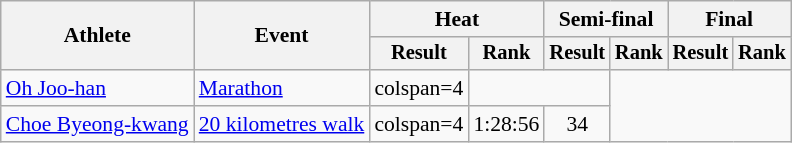<table class="wikitable" style="font-size:90%">
<tr>
<th rowspan="2">Athlete</th>
<th rowspan="2">Event</th>
<th colspan="2">Heat</th>
<th colspan="2">Semi-final</th>
<th colspan="2">Final</th>
</tr>
<tr style="font-size:95%">
<th>Result</th>
<th>Rank</th>
<th>Result</th>
<th>Rank</th>
<th>Result</th>
<th>Rank</th>
</tr>
<tr style=text-align:center>
<td style=text-align:left><a href='#'>Oh Joo-han</a></td>
<td style=text-align:left><a href='#'>Marathon</a></td>
<td>colspan=4</td>
<td colspan=2></td>
</tr>
<tr style=text-align:center>
<td style=text-align:left><a href='#'>Choe Byeong-kwang</a></td>
<td style=text-align:left><a href='#'>20 kilometres walk</a></td>
<td>colspan=4</td>
<td>1:28:56</td>
<td>34</td>
</tr>
</table>
